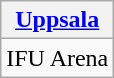<table class="wikitable" style="text-align=center">
<tr>
<th><strong><a href='#'>Uppsala</a></strong></th>
</tr>
<tr>
<td>IFU Arena</td>
</tr>
</table>
